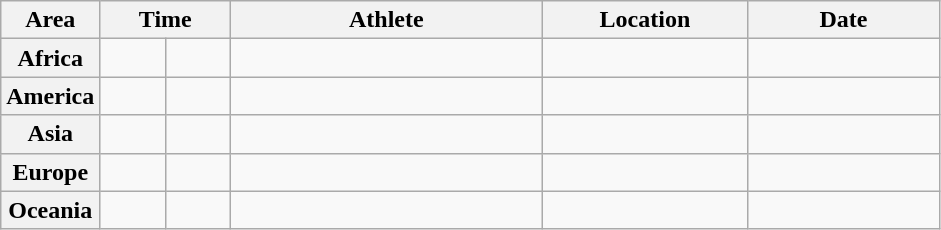<table class="wikitable">
<tr>
<th width="45">Area</th>
<th width="80" colspan="2">Time</th>
<th width="200">Athlete</th>
<th width="130">Location</th>
<th width="120">Date</th>
</tr>
<tr>
<th>Africa</th>
<td align="center"></td>
<td align="center"></td>
<td></td>
<td></td>
<td align="right"></td>
</tr>
<tr>
<th>America</th>
<td align="center"></td>
<td align="center"></td>
<td></td>
<td></td>
<td align="right"></td>
</tr>
<tr>
<th>Asia</th>
<td align="center"></td>
<td align="center"></td>
<td></td>
<td></td>
<td align="right"></td>
</tr>
<tr>
<th>Europe</th>
<td align="center"></td>
<td align="center"></td>
<td></td>
<td></td>
<td align="right"></td>
</tr>
<tr>
<th>Oceania</th>
<td align="center"></td>
<td align="center"></td>
<td></td>
<td></td>
<td align="right"></td>
</tr>
</table>
